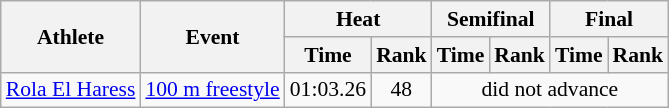<table class=wikitable style="font-size:90%">
<tr>
<th rowspan=2>Athlete</th>
<th rowspan=2>Event</th>
<th colspan=2>Heat</th>
<th colspan=2>Semifinal</th>
<th colspan=2>Final</th>
</tr>
<tr>
<th>Time</th>
<th>Rank</th>
<th>Time</th>
<th>Rank</th>
<th>Time</th>
<th>Rank</th>
</tr>
<tr align=center>
<td><a href='#'>Rola El Haress</a></td>
<td><a href='#'>100 m freestyle</a></td>
<td>01:03.26</td>
<td>48</td>
<td colspan=6>did not advance</td>
</tr>
</table>
